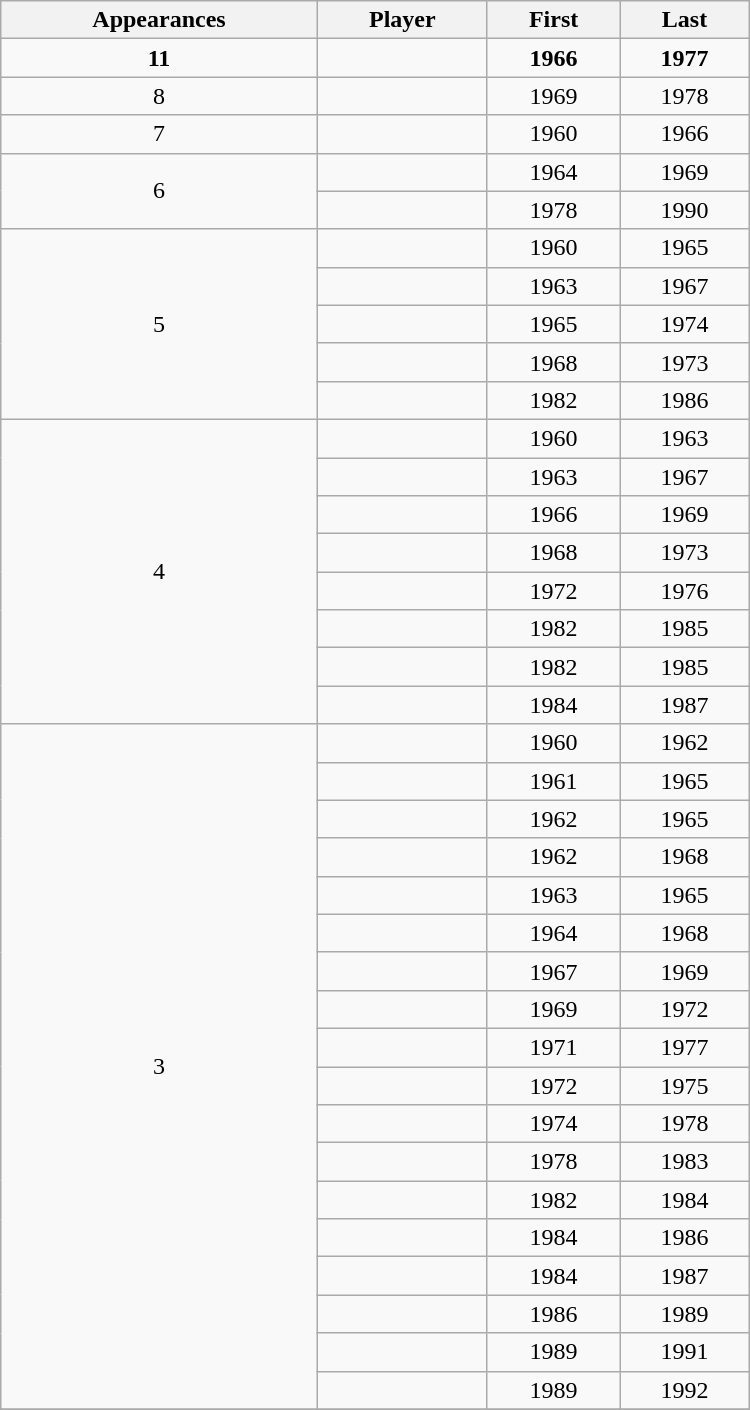<table class="wikitable" width="500" style="text-align:center">
<tr>
<th>Appearances</th>
<th>Player</th>
<th>First</th>
<th>Last</th>
</tr>
<tr>
<td rowspan="1"><strong>11</strong></td>
<td style="text-align:left"><strong></strong></td>
<td><strong>1966</strong></td>
<td><strong>1977</strong></td>
</tr>
<tr>
<td rowspan="1">8</td>
<td style="text-align:left"></td>
<td>1969</td>
<td>1978</td>
</tr>
<tr>
<td rowspan="1">7</td>
<td style="text-align:left"></td>
<td>1960</td>
<td>1966</td>
</tr>
<tr>
<td rowspan="2">6</td>
<td style="text-align:left"></td>
<td>1964</td>
<td>1969</td>
</tr>
<tr>
<td style="text-align:left"></td>
<td>1978</td>
<td>1990</td>
</tr>
<tr>
<td rowspan="5">5</td>
<td style="text-align:left"></td>
<td>1960</td>
<td>1965</td>
</tr>
<tr>
<td style="text-align:left"></td>
<td>1963</td>
<td>1967</td>
</tr>
<tr>
<td style="text-align:left"></td>
<td>1965</td>
<td>1974</td>
</tr>
<tr>
<td style="text-align:left"></td>
<td>1968</td>
<td>1973</td>
</tr>
<tr>
<td style="text-align:left"></td>
<td>1982</td>
<td>1986</td>
</tr>
<tr>
<td rowspan="8">4</td>
<td style="text-align:left"></td>
<td>1960</td>
<td>1963</td>
</tr>
<tr>
<td style="text-align:left"></td>
<td>1963</td>
<td>1967</td>
</tr>
<tr>
<td style="text-align:left"></td>
<td>1966</td>
<td>1969</td>
</tr>
<tr>
<td style="text-align:left"></td>
<td>1968</td>
<td>1973</td>
</tr>
<tr>
<td style="text-align:left"></td>
<td>1972</td>
<td>1976</td>
</tr>
<tr>
<td style="text-align:left"></td>
<td>1982</td>
<td>1985</td>
</tr>
<tr>
<td style="text-align:left"></td>
<td>1982</td>
<td>1985</td>
</tr>
<tr>
<td style="text-align:left"></td>
<td>1984</td>
<td>1987</td>
</tr>
<tr>
<td rowspan="18">3</td>
<td style="text-align:left"></td>
<td>1960</td>
<td>1962</td>
</tr>
<tr>
<td style="text-align:left"></td>
<td>1961</td>
<td>1965</td>
</tr>
<tr>
<td style="text-align:left"></td>
<td>1962</td>
<td>1965</td>
</tr>
<tr>
<td style="text-align:left"></td>
<td>1962</td>
<td>1968</td>
</tr>
<tr>
<td style="text-align:left"></td>
<td>1963</td>
<td>1965</td>
</tr>
<tr>
<td style="text-align:left"></td>
<td>1964</td>
<td>1968</td>
</tr>
<tr>
<td style="text-align:left"></td>
<td>1967</td>
<td>1969</td>
</tr>
<tr>
<td style="text-align:left"></td>
<td>1969</td>
<td>1972</td>
</tr>
<tr>
<td style="text-align:left"></td>
<td>1971</td>
<td>1977</td>
</tr>
<tr>
<td style="text-align:left"></td>
<td>1972</td>
<td>1975</td>
</tr>
<tr>
<td style="text-align:left"></td>
<td>1974</td>
<td>1978</td>
</tr>
<tr>
<td style="text-align:left"></td>
<td>1978</td>
<td>1983</td>
</tr>
<tr>
<td style="text-align:left"></td>
<td>1982</td>
<td>1984</td>
</tr>
<tr>
<td style="text-align:left"></td>
<td>1984</td>
<td>1986</td>
</tr>
<tr>
<td style="text-align:left"></td>
<td>1984</td>
<td>1987</td>
</tr>
<tr>
<td style="text-align:left"></td>
<td>1986</td>
<td>1989</td>
</tr>
<tr>
<td style="text-align:left"></td>
<td>1989</td>
<td>1991</td>
</tr>
<tr>
<td style="text-align:left"></td>
<td>1989</td>
<td>1992</td>
</tr>
<tr>
</tr>
</table>
